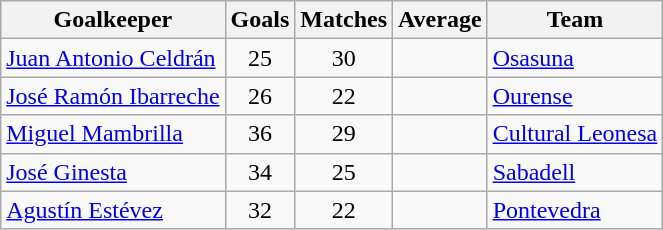<table class="wikitable sortable">
<tr>
<th>Goalkeeper</th>
<th>Goals</th>
<th>Matches</th>
<th>Average</th>
<th>Team</th>
</tr>
<tr>
<td> <a href='#'>Juan Antonio Celdrán</a></td>
<td style="text-align:center;">25</td>
<td style="text-align:center;">30</td>
<td style="text-align:center;"></td>
<td><a href='#'>Osasuna</a></td>
</tr>
<tr>
<td> <a href='#'>José Ramón Ibarreche</a></td>
<td style="text-align:center;">26</td>
<td style="text-align:center;">22</td>
<td style="text-align:center;"></td>
<td><a href='#'>Ourense</a></td>
</tr>
<tr>
<td> <a href='#'>Miguel Mambrilla</a></td>
<td style="text-align:center;">36</td>
<td style="text-align:center;">29</td>
<td style="text-align:center;"></td>
<td><a href='#'>Cultural Leonesa</a></td>
</tr>
<tr>
<td> <a href='#'>José Ginesta</a></td>
<td style="text-align:center;">34</td>
<td style="text-align:center;">25</td>
<td style="text-align:center;"></td>
<td><a href='#'>Sabadell</a></td>
</tr>
<tr>
<td> <a href='#'>Agustín Estévez</a></td>
<td style="text-align:center;">32</td>
<td style="text-align:center;">22</td>
<td style="text-align:center;"></td>
<td><a href='#'>Pontevedra</a></td>
</tr>
</table>
